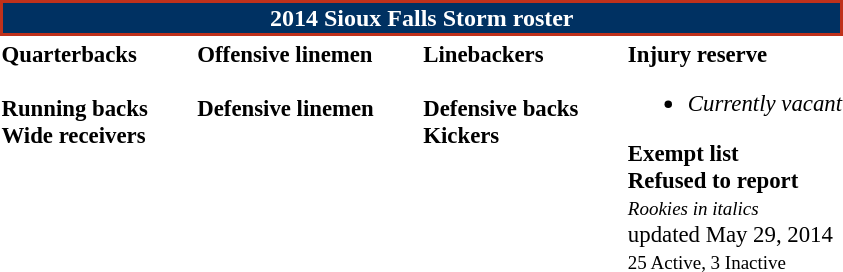<table class="toccolours" style="text-align: left;">
<tr>
<th colspan="7" style="background:#003162; border:2px solid #BF311B; color:white; text-align:center;"><strong>2014 Sioux Falls Storm roster</strong></th>
</tr>
<tr>
<td style="font-size: 95%;" valign="top"><strong>Quarterbacks</strong><br>
<br><strong>Running backs</strong>
<br><strong>Wide receivers</strong>





</td>
<td style="width: 25px;"></td>
<td style="font-size: 95%;" valign="top"><strong>Offensive linemen</strong><br>

<br><strong>Defensive linemen</strong>




</td>
<td style="width: 25px;"></td>
<td style="font-size: 95%;" valign="top"><strong>Linebackers</strong><br><br><strong>Defensive backs</strong>






<br><strong>Kickers</strong>
</td>
<td style="width: 25px;"></td>
<td style="font-size: 95%;" valign="top"><strong>Injury reserve</strong><br><ul><li><em>Currently vacant</em></li></ul><strong>Exempt list</strong>
<br><strong>Refused to report</strong>

<br><small><em>Rookies in italics</em></small><br>
 updated May 29, 2014<br>
<small>25 Active, 3 Inactive</small></td>
</tr>
<tr>
</tr>
</table>
